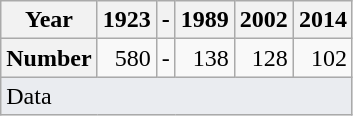<table class="wikitable" style="text-align:right">
<tr>
<th>Year</th>
<th>1923</th>
<th>-</th>
<th>1989</th>
<th>2002</th>
<th>2014</th>
</tr>
<tr>
<th>Number</th>
<td>580</td>
<td>-</td>
<td>138</td>
<td> 128</td>
<td> 102</td>
</tr>
<tr>
<td colspan=15 class="wikitable" style="align:left;text-align:left;background-color:#eaecf0">Data</td>
</tr>
</table>
